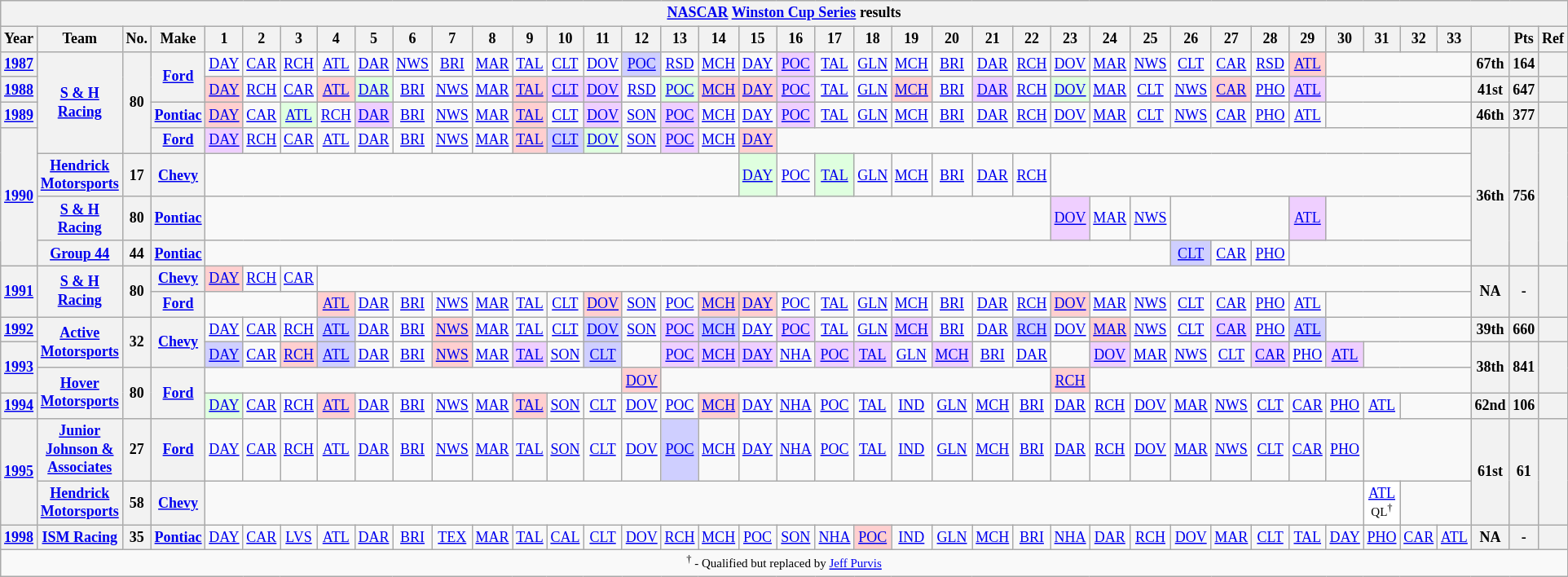<table class="wikitable" style="text-align:center; font-size:75%">
<tr>
<th colspan=45><a href='#'>NASCAR</a> <a href='#'>Winston Cup Series</a> results</th>
</tr>
<tr>
<th>Year</th>
<th>Team</th>
<th>No.</th>
<th>Make</th>
<th>1</th>
<th>2</th>
<th>3</th>
<th>4</th>
<th>5</th>
<th>6</th>
<th>7</th>
<th>8</th>
<th>9</th>
<th>10</th>
<th>11</th>
<th>12</th>
<th>13</th>
<th>14</th>
<th>15</th>
<th>16</th>
<th>17</th>
<th>18</th>
<th>19</th>
<th>20</th>
<th>21</th>
<th>22</th>
<th>23</th>
<th>24</th>
<th>25</th>
<th>26</th>
<th>27</th>
<th>28</th>
<th>29</th>
<th>30</th>
<th>31</th>
<th>32</th>
<th>33</th>
<th></th>
<th>Pts</th>
<th>Ref</th>
</tr>
<tr>
<th><a href='#'>1987</a></th>
<th rowspan=4><a href='#'>S & H Racing</a></th>
<th rowspan=4>80</th>
<th rowspan=2><a href='#'>Ford</a></th>
<td><a href='#'>DAY</a></td>
<td><a href='#'>CAR</a></td>
<td><a href='#'>RCH</a></td>
<td><a href='#'>ATL</a></td>
<td><a href='#'>DAR</a></td>
<td><a href='#'>NWS</a></td>
<td><a href='#'>BRI</a></td>
<td><a href='#'>MAR</a></td>
<td><a href='#'>TAL</a></td>
<td><a href='#'>CLT</a></td>
<td><a href='#'>DOV</a></td>
<td style="background:#CFCFFF;"><a href='#'>POC</a><br></td>
<td><a href='#'>RSD</a></td>
<td><a href='#'>MCH</a></td>
<td><a href='#'>DAY</a></td>
<td style="background:#EFCFFF;"><a href='#'>POC</a><br></td>
<td><a href='#'>TAL</a></td>
<td><a href='#'>GLN</a></td>
<td><a href='#'>MCH</a></td>
<td><a href='#'>BRI</a></td>
<td><a href='#'>DAR</a></td>
<td><a href='#'>RCH</a></td>
<td><a href='#'>DOV</a></td>
<td><a href='#'>MAR</a></td>
<td><a href='#'>NWS</a></td>
<td><a href='#'>CLT</a></td>
<td><a href='#'>CAR</a></td>
<td><a href='#'>RSD</a></td>
<td style="background:#FFCFCF;"><a href='#'>ATL</a><br></td>
<td colspan=4></td>
<th>67th</th>
<th>164</th>
<th></th>
</tr>
<tr>
<th><a href='#'>1988</a></th>
<td style="background:#FFCFCF;"><a href='#'>DAY</a><br></td>
<td><a href='#'>RCH</a></td>
<td><a href='#'>CAR</a></td>
<td style="background:#FFCFCF;"><a href='#'>ATL</a><br></td>
<td style="background:#DFFFDF;"><a href='#'>DAR</a><br></td>
<td><a href='#'>BRI</a></td>
<td><a href='#'>NWS</a></td>
<td><a href='#'>MAR</a></td>
<td style="background:#FFCFCF;"><a href='#'>TAL</a><br></td>
<td style="background:#EFCFFF;"><a href='#'>CLT</a><br></td>
<td style="background:#EFCFFF;"><a href='#'>DOV</a><br></td>
<td><a href='#'>RSD</a></td>
<td style="background:#DFFFDF;"><a href='#'>POC</a><br></td>
<td style="background:#FFCFCF;"><a href='#'>MCH</a><br></td>
<td style="background:#FFCFCF;"><a href='#'>DAY</a><br></td>
<td style="background:#EFCFFF;"><a href='#'>POC</a><br></td>
<td><a href='#'>TAL</a></td>
<td><a href='#'>GLN</a></td>
<td style="background:#FFCFCF;"><a href='#'>MCH</a><br></td>
<td><a href='#'>BRI</a></td>
<td style="background:#EFCFFF;"><a href='#'>DAR</a><br></td>
<td><a href='#'>RCH</a></td>
<td style="background:#DFFFDF;"><a href='#'>DOV</a><br></td>
<td><a href='#'>MAR</a></td>
<td><a href='#'>CLT</a></td>
<td><a href='#'>NWS</a></td>
<td style="background:#FFCFCF;"><a href='#'>CAR</a><br></td>
<td><a href='#'>PHO</a></td>
<td style="background:#EFCFFF;"><a href='#'>ATL</a><br></td>
<td colspan=4></td>
<th>41st</th>
<th>647</th>
<th></th>
</tr>
<tr>
<th><a href='#'>1989</a></th>
<th><a href='#'>Pontiac</a></th>
<td style="background:#FFCFCF;"><a href='#'>DAY</a><br></td>
<td><a href='#'>CAR</a></td>
<td style="background:#DFFFDF;"><a href='#'>ATL</a><br></td>
<td><a href='#'>RCH</a></td>
<td style="background:#EFCFFF;"><a href='#'>DAR</a><br></td>
<td><a href='#'>BRI</a></td>
<td><a href='#'>NWS</a></td>
<td><a href='#'>MAR</a></td>
<td style="background:#FFCFCF;"><a href='#'>TAL</a><br></td>
<td><a href='#'>CLT</a></td>
<td style="background:#EFCFFF;"><a href='#'>DOV</a><br></td>
<td><a href='#'>SON</a></td>
<td style="background:#EFCFFF;"><a href='#'>POC</a><br></td>
<td><a href='#'>MCH</a></td>
<td><a href='#'>DAY</a></td>
<td style="background:#EFCFFF;"><a href='#'>POC</a><br></td>
<td><a href='#'>TAL</a></td>
<td><a href='#'>GLN</a></td>
<td><a href='#'>MCH</a></td>
<td><a href='#'>BRI</a></td>
<td><a href='#'>DAR</a></td>
<td><a href='#'>RCH</a></td>
<td><a href='#'>DOV</a></td>
<td><a href='#'>MAR</a></td>
<td><a href='#'>CLT</a></td>
<td><a href='#'>NWS</a></td>
<td><a href='#'>CAR</a></td>
<td><a href='#'>PHO</a></td>
<td><a href='#'>ATL</a></td>
<td colspan=4></td>
<th>46th</th>
<th>377</th>
<th></th>
</tr>
<tr>
<th rowspan=4><a href='#'>1990</a></th>
<th><a href='#'>Ford</a></th>
<td style="background:#EFCFFF;"><a href='#'>DAY</a><br></td>
<td><a href='#'>RCH</a></td>
<td><a href='#'>CAR</a></td>
<td><a href='#'>ATL</a></td>
<td><a href='#'>DAR</a></td>
<td><a href='#'>BRI</a></td>
<td><a href='#'>NWS</a></td>
<td><a href='#'>MAR</a></td>
<td style="background:#FFCFCF;"><a href='#'>TAL</a><br></td>
<td style="background:#CFCFFF;"><a href='#'>CLT</a><br></td>
<td style="background:#DFFFDF;"><a href='#'>DOV</a><br></td>
<td><a href='#'>SON</a></td>
<td style="background:#EFCFFF;"><a href='#'>POC</a><br></td>
<td><a href='#'>MCH</a></td>
<td style="background:#FFCFCF;"><a href='#'>DAY</a><br></td>
<td colspan=18></td>
<th rowspan=4>36th</th>
<th rowspan=4>756</th>
<th rowspan=4></th>
</tr>
<tr>
<th><a href='#'>Hendrick Motorsports</a></th>
<th>17</th>
<th><a href='#'>Chevy</a></th>
<td colspan=14></td>
<td style="background:#DFFFDF;"><a href='#'>DAY</a><br></td>
<td><a href='#'>POC</a></td>
<td style="background:#DFFFDF;"><a href='#'>TAL</a><br></td>
<td><a href='#'>GLN</a></td>
<td><a href='#'>MCH</a></td>
<td><a href='#'>BRI</a></td>
<td><a href='#'>DAR</a></td>
<td><a href='#'>RCH</a></td>
<td colspan=11></td>
</tr>
<tr>
<th><a href='#'>S & H Racing</a></th>
<th>80</th>
<th><a href='#'>Pontiac</a></th>
<td colspan=22></td>
<td style="background:#EFCFFF;"><a href='#'>DOV</a><br></td>
<td><a href='#'>MAR</a></td>
<td><a href='#'>NWS</a></td>
<td colspan=3></td>
<td style="background:#EFCFFF;"><a href='#'>ATL</a><br></td>
<td colspan=4></td>
</tr>
<tr>
<th><a href='#'>Group 44</a></th>
<th>44</th>
<th><a href='#'>Pontiac</a></th>
<td colspan=25></td>
<td style="background:#CFCFFF;"><a href='#'>CLT</a><br></td>
<td><a href='#'>CAR</a></td>
<td><a href='#'>PHO</a></td>
<td colspan=5></td>
</tr>
<tr>
<th rowspan=2><a href='#'>1991</a></th>
<th rowspan=2><a href='#'>S & H Racing</a></th>
<th rowspan=2>80</th>
<th><a href='#'>Chevy</a></th>
<td style="background:#FFCFCF;"><a href='#'>DAY</a><br></td>
<td><a href='#'>RCH</a></td>
<td><a href='#'>CAR</a></td>
<td colspan=30></td>
<th rowspan=2>NA</th>
<th rowspan=2>-</th>
<th rowspan=2></th>
</tr>
<tr>
<th><a href='#'>Ford</a></th>
<td colspan=3></td>
<td style="background:#FFCFCF;"><a href='#'>ATL</a><br></td>
<td><a href='#'>DAR</a></td>
<td><a href='#'>BRI</a></td>
<td><a href='#'>NWS</a></td>
<td><a href='#'>MAR</a></td>
<td><a href='#'>TAL</a></td>
<td><a href='#'>CLT</a></td>
<td style="background:#FFCFCF;"><a href='#'>DOV</a><br></td>
<td><a href='#'>SON</a></td>
<td><a href='#'>POC</a></td>
<td style="background:#FFCFCF;"><a href='#'>MCH</a><br></td>
<td style="background:#FFCFCF;"><a href='#'>DAY</a><br></td>
<td><a href='#'>POC</a></td>
<td><a href='#'>TAL</a></td>
<td><a href='#'>GLN</a></td>
<td><a href='#'>MCH</a></td>
<td><a href='#'>BRI</a></td>
<td><a href='#'>DAR</a></td>
<td><a href='#'>RCH</a></td>
<td style="background:#FFCFCF;"><a href='#'>DOV</a><br></td>
<td><a href='#'>MAR</a></td>
<td><a href='#'>NWS</a></td>
<td><a href='#'>CLT</a></td>
<td><a href='#'>CAR</a></td>
<td><a href='#'>PHO</a></td>
<td><a href='#'>ATL</a></td>
<td colspan=4></td>
</tr>
<tr>
<th><a href='#'>1992</a></th>
<th rowspan=2><a href='#'>Active Motorsports</a></th>
<th rowspan=2>32</th>
<th rowspan=2><a href='#'>Chevy</a></th>
<td><a href='#'>DAY</a></td>
<td><a href='#'>CAR</a></td>
<td><a href='#'>RCH</a></td>
<td style="background:#CFCFFF;"><a href='#'>ATL</a><br></td>
<td><a href='#'>DAR</a></td>
<td><a href='#'>BRI</a></td>
<td style="background:#FFCFCF;"><a href='#'>NWS</a><br></td>
<td><a href='#'>MAR</a></td>
<td><a href='#'>TAL</a></td>
<td><a href='#'>CLT</a></td>
<td style="background:#CFCFFF;"><a href='#'>DOV</a><br></td>
<td><a href='#'>SON</a></td>
<td style="background:#EFCFFF;"><a href='#'>POC</a><br></td>
<td style="background:#CFCFFF;"><a href='#'>MCH</a><br></td>
<td><a href='#'>DAY</a></td>
<td style="background:#EFCFFF;"><a href='#'>POC</a><br></td>
<td><a href='#'>TAL</a></td>
<td><a href='#'>GLN</a></td>
<td style="background:#EFCFFF;"><a href='#'>MCH</a><br></td>
<td><a href='#'>BRI</a></td>
<td><a href='#'>DAR</a></td>
<td style="background:#CFCFFF;"><a href='#'>RCH</a><br></td>
<td><a href='#'>DOV</a></td>
<td style="background:#FFCFCF;"><a href='#'>MAR</a><br></td>
<td><a href='#'>NWS</a></td>
<td><a href='#'>CLT</a></td>
<td style="background:#EFCFFF;"><a href='#'>CAR</a><br></td>
<td><a href='#'>PHO</a></td>
<td style="background:#CFCFFF;"><a href='#'>ATL</a><br></td>
<td colspan=4></td>
<th>39th</th>
<th>660</th>
<th></th>
</tr>
<tr>
<th rowspan=2><a href='#'>1993</a></th>
<td style="background:#CFCFFF;"><a href='#'>DAY</a><br></td>
<td><a href='#'>CAR</a></td>
<td style="background:#FFCFCF;"><a href='#'>RCH</a><br></td>
<td style="background:#CFCFFF;"><a href='#'>ATL</a><br></td>
<td><a href='#'>DAR</a></td>
<td><a href='#'>BRI</a></td>
<td style="background:#FFCFCF;"><a href='#'>NWS</a><br></td>
<td><a href='#'>MAR</a></td>
<td style="background:#EFCFFF;"><a href='#'>TAL</a><br></td>
<td><a href='#'>SON</a></td>
<td style="background:#CFCFFF;"><a href='#'>CLT</a><br></td>
<td></td>
<td style="background:#EFCFFF;"><a href='#'>POC</a><br></td>
<td style="background:#EFCFFF;"><a href='#'>MCH</a><br></td>
<td style="background:#EFCFFF;"><a href='#'>DAY</a><br></td>
<td><a href='#'>NHA</a></td>
<td style="background:#EFCFFF;"><a href='#'>POC</a><br></td>
<td style="background:#EFCFFF;"><a href='#'>TAL</a><br></td>
<td><a href='#'>GLN</a></td>
<td style="background:#EFCFFF;"><a href='#'>MCH</a><br></td>
<td><a href='#'>BRI</a></td>
<td><a href='#'>DAR</a></td>
<td></td>
<td style="background:#EFCFFF;"><a href='#'>DOV</a><br></td>
<td><a href='#'>MAR</a></td>
<td><a href='#'>NWS</a></td>
<td><a href='#'>CLT</a></td>
<td style="background:#EFCFFF;"><a href='#'>CAR</a><br></td>
<td><a href='#'>PHO</a></td>
<td style="background:#EFCFFF;"><a href='#'>ATL</a><br></td>
<td colspan=3></td>
<th rowspan=2>38th</th>
<th rowspan=2>841</th>
<th rowspan=2></th>
</tr>
<tr>
<th rowspan=2><a href='#'>Hover Motorsports</a></th>
<th rowspan=2>80</th>
<th rowspan=2><a href='#'>Ford</a></th>
<td colspan=11></td>
<td style="background:#FFCFCF;"><a href='#'>DOV</a><br></td>
<td colspan=10></td>
<td style="background:#FFCFCF;"><a href='#'>RCH</a><br></td>
<td colspan=10></td>
</tr>
<tr>
<th><a href='#'>1994</a></th>
<td style="background:#DFFFDF;"><a href='#'>DAY</a><br></td>
<td><a href='#'>CAR</a></td>
<td><a href='#'>RCH</a></td>
<td style="background:#FFCFCF;"><a href='#'>ATL</a><br></td>
<td><a href='#'>DAR</a></td>
<td><a href='#'>BRI</a></td>
<td><a href='#'>NWS</a></td>
<td><a href='#'>MAR</a></td>
<td style="background:#FFCFCF;"><a href='#'>TAL</a><br></td>
<td><a href='#'>SON</a></td>
<td><a href='#'>CLT</a></td>
<td><a href='#'>DOV</a></td>
<td><a href='#'>POC</a></td>
<td style="background:#FFCFCF;"><a href='#'>MCH</a><br></td>
<td><a href='#'>DAY</a></td>
<td><a href='#'>NHA</a></td>
<td><a href='#'>POC</a></td>
<td><a href='#'>TAL</a></td>
<td><a href='#'>IND</a></td>
<td><a href='#'>GLN</a></td>
<td><a href='#'>MCH</a></td>
<td><a href='#'>BRI</a></td>
<td><a href='#'>DAR</a></td>
<td><a href='#'>RCH</a></td>
<td><a href='#'>DOV</a></td>
<td><a href='#'>MAR</a></td>
<td><a href='#'>NWS</a></td>
<td><a href='#'>CLT</a></td>
<td><a href='#'>CAR</a></td>
<td><a href='#'>PHO</a></td>
<td><a href='#'>ATL</a></td>
<td colspan=2></td>
<th>62nd</th>
<th>106</th>
<th></th>
</tr>
<tr>
<th rowspan=2><a href='#'>1995</a></th>
<th><a href='#'>Junior Johnson & Associates</a></th>
<th>27</th>
<th><a href='#'>Ford</a></th>
<td><a href='#'>DAY</a></td>
<td><a href='#'>CAR</a></td>
<td><a href='#'>RCH</a></td>
<td><a href='#'>ATL</a></td>
<td><a href='#'>DAR</a></td>
<td><a href='#'>BRI</a></td>
<td><a href='#'>NWS</a></td>
<td><a href='#'>MAR</a></td>
<td><a href='#'>TAL</a></td>
<td><a href='#'>SON</a></td>
<td><a href='#'>CLT</a></td>
<td><a href='#'>DOV</a></td>
<td style="background:#CFCFFF;"><a href='#'>POC</a><br></td>
<td><a href='#'>MCH</a></td>
<td><a href='#'>DAY</a></td>
<td><a href='#'>NHA</a></td>
<td><a href='#'>POC</a></td>
<td><a href='#'>TAL</a></td>
<td><a href='#'>IND</a></td>
<td><a href='#'>GLN</a></td>
<td><a href='#'>MCH</a></td>
<td><a href='#'>BRI</a></td>
<td><a href='#'>DAR</a></td>
<td><a href='#'>RCH</a></td>
<td><a href='#'>DOV</a></td>
<td><a href='#'>MAR</a></td>
<td><a href='#'>NWS</a></td>
<td><a href='#'>CLT</a></td>
<td><a href='#'>CAR</a></td>
<td><a href='#'>PHO</a></td>
<td colspan=3></td>
<th rowspan=2>61st</th>
<th rowspan=2>61</th>
<th rowspan=2></th>
</tr>
<tr>
<th><a href='#'>Hendrick Motorsports</a></th>
<th>58</th>
<th><a href='#'>Chevy</a></th>
<td colspan=30></td>
<td style="background:#FFFFFF;"><a href='#'>ATL</a><br><small>QL<sup>†</sup></small></td>
<td colspan=2></td>
</tr>
<tr>
<th><a href='#'>1998</a></th>
<th><a href='#'>ISM Racing</a></th>
<th>35</th>
<th><a href='#'>Pontiac</a></th>
<td><a href='#'>DAY</a></td>
<td><a href='#'>CAR</a></td>
<td><a href='#'>LVS</a></td>
<td><a href='#'>ATL</a></td>
<td><a href='#'>DAR</a></td>
<td><a href='#'>BRI</a></td>
<td><a href='#'>TEX</a></td>
<td><a href='#'>MAR</a></td>
<td><a href='#'>TAL</a></td>
<td><a href='#'>CAL</a></td>
<td><a href='#'>CLT</a></td>
<td><a href='#'>DOV</a></td>
<td><a href='#'>RCH</a></td>
<td><a href='#'>MCH</a></td>
<td><a href='#'>POC</a></td>
<td><a href='#'>SON</a></td>
<td><a href='#'>NHA</a></td>
<td style="background:#FFCFCF;"><a href='#'>POC</a><br></td>
<td><a href='#'>IND</a></td>
<td><a href='#'>GLN</a></td>
<td><a href='#'>MCH</a></td>
<td><a href='#'>BRI</a></td>
<td><a href='#'>NHA</a></td>
<td><a href='#'>DAR</a></td>
<td><a href='#'>RCH</a></td>
<td><a href='#'>DOV</a></td>
<td><a href='#'>MAR</a></td>
<td><a href='#'>CLT</a></td>
<td><a href='#'>TAL</a></td>
<td><a href='#'>DAY</a></td>
<td><a href='#'>PHO</a></td>
<td><a href='#'>CAR</a></td>
<td><a href='#'>ATL</a></td>
<th>NA</th>
<th>-</th>
<th></th>
</tr>
<tr>
<td colspan=40><small><sup>†</sup> - Qualified but replaced by <a href='#'>Jeff Purvis</a></small></td>
</tr>
</table>
